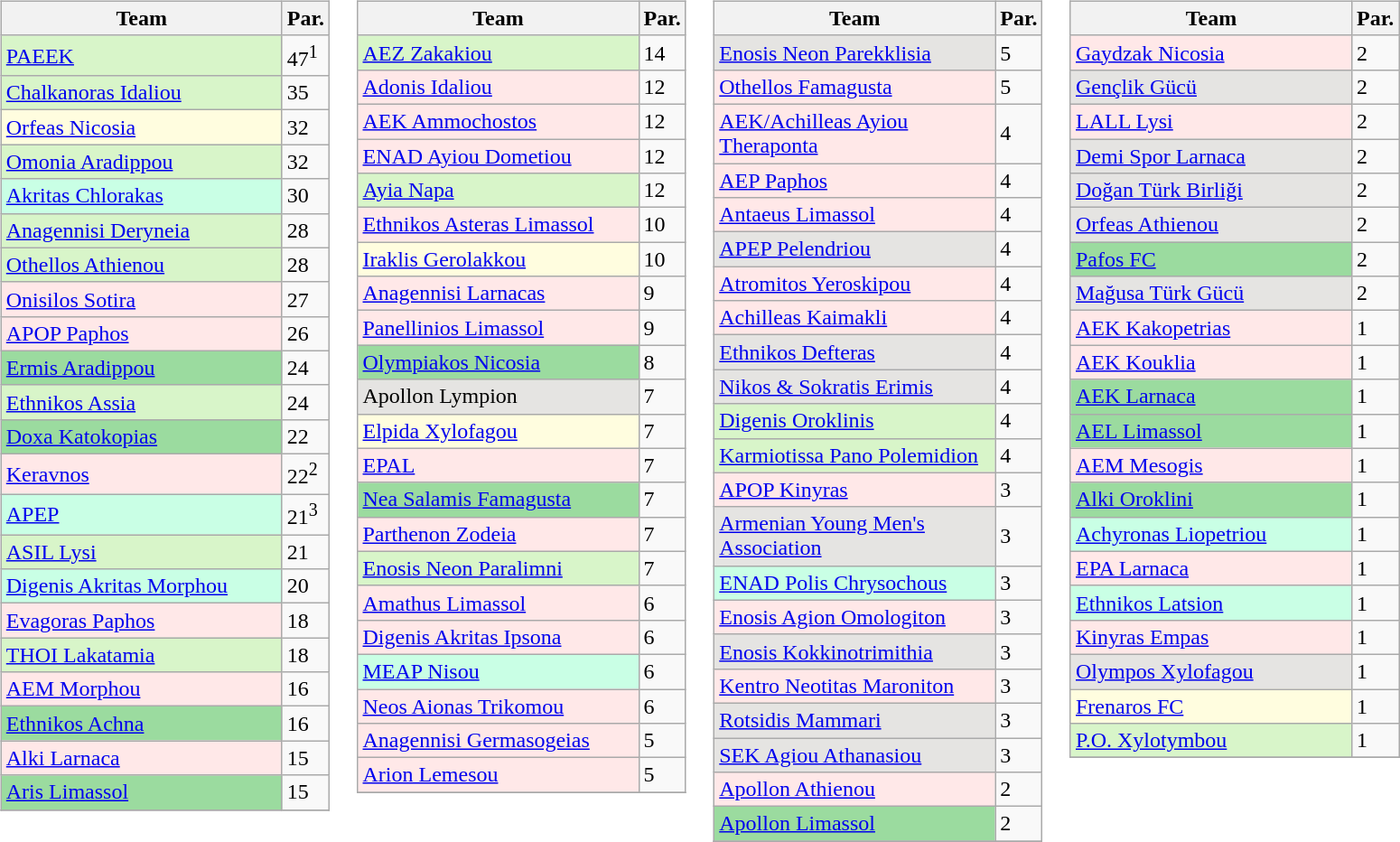<table>
<tr>
<td valign="top" width=25%><br><table class="wikitable" style="text-align:left style="font-size:85%">
<tr>
<th width="200">Team</th>
<th width="15"><span><strong>Par.</strong></span></th>
</tr>
<tr>
<td style="background:#D8F5C9"><a href='#'>PAEEK</a></td>
<td>47<sup>1</sup></td>
</tr>
<tr>
<td style="background:#D8F5C9"><a href='#'>Chalkanoras Idaliou</a></td>
<td>35</td>
</tr>
<tr>
<td style="background:#FFFDDF"><a href='#'>Orfeas Nicosia</a></td>
<td>32</td>
</tr>
<tr>
<td style="background:#D8F5C9"><a href='#'>Omonia Aradippou</a></td>
<td>32</td>
</tr>
<tr>
<td style="background:#C9FFE5"><a href='#'>Akritas Chlorakas</a></td>
<td>30</td>
</tr>
<tr>
<td style="background:#D8F5C9"><a href='#'>Anagennisi Deryneia</a></td>
<td>28</td>
</tr>
<tr>
<td style="background:#D8F5C9"><a href='#'>Othellos Athienou</a></td>
<td>28</td>
</tr>
<tr>
<td style="background:#FFE8E8"><a href='#'>Onisilos Sotira</a></td>
<td>27</td>
</tr>
<tr>
<td style="background:#FFE8E8"><a href='#'>APOP Paphos</a></td>
<td>26</td>
</tr>
<tr>
<td style="background:#9BDB9F"><a href='#'>Ermis Aradippou</a></td>
<td>24</td>
</tr>
<tr>
<td style="background:#D8F5C9"><a href='#'>Ethnikos Assia</a></td>
<td>24</td>
</tr>
<tr>
<td style="background:#9BDB9F"><a href='#'>Doxa Katokopias</a></td>
<td>22</td>
</tr>
<tr>
<td style="background:#FFE8E8"><a href='#'>Keravnos</a></td>
<td>22<sup>2</sup></td>
</tr>
<tr>
<td style="background:#C9FFE5"><a href='#'>APEP</a></td>
<td>21<sup>3</sup></td>
</tr>
<tr>
<td style="background:#D8F5C9"><a href='#'>ASIL Lysi</a></td>
<td>21</td>
</tr>
<tr>
<td style="background:#C9FFE5"><a href='#'>Digenis Akritas Morphou</a></td>
<td>20</td>
</tr>
<tr>
<td style="background:#FFE8E8"><a href='#'>Evagoras Paphos</a></td>
<td>18</td>
</tr>
<tr>
<td style="background:#D8F5C9"><a href='#'>THOI Lakatamia</a></td>
<td>18</td>
</tr>
<tr>
<td style="background:#FFE8E8"><a href='#'>AEM Morphou</a></td>
<td>16</td>
</tr>
<tr>
<td style="background:#9BDB9F"><a href='#'>Ethnikos Achna</a></td>
<td>16</td>
</tr>
<tr>
<td style="background:#FFE8E8"><a href='#'>Alki Larnaca</a></td>
<td>15</td>
</tr>
<tr>
<td style="background:#9BDB9F"><a href='#'>Aris Limassol</a></td>
<td>15</td>
</tr>
<tr>
</tr>
</table>
</td>
<td valign="top" width=25%><br><table class="wikitable" style="text-align:left style="font-size:85%">
<tr>
<th width="200">Team</th>
<th width="15"><span><strong>Par.</strong></span></th>
</tr>
<tr>
<td style="background:#D8F5C9"><a href='#'>AEZ Zakakiou</a></td>
<td>14</td>
</tr>
<tr>
<td style="background:#FFE8E8"><a href='#'>Adonis Idaliou</a></td>
<td>12</td>
</tr>
<tr>
<td style="background:#FFE8E8"><a href='#'>AEK Ammochostos</a></td>
<td>12</td>
</tr>
<tr>
<td style="background:#FFE8E8"><a href='#'>ENAD Ayiou Dometiou</a></td>
<td>12</td>
</tr>
<tr>
<td style="background:#D8F5C9"><a href='#'>Ayia Napa</a></td>
<td>12</td>
</tr>
<tr>
<td style="background:#FFE8E8"><a href='#'>Ethnikos Asteras Limassol</a></td>
<td>10</td>
</tr>
<tr>
<td style="background:#FFFDDF"><a href='#'>Iraklis Gerolakkou</a></td>
<td>10</td>
</tr>
<tr>
<td style="background:#FFE8E8"><a href='#'>Anagennisi Larnacas</a></td>
<td>9</td>
</tr>
<tr>
<td style="background:#FFE8E8"><a href='#'>Panellinios Limassol</a></td>
<td>9</td>
</tr>
<tr>
<td style="background:#9BDB9F"><a href='#'>Olympiakos Nicosia</a></td>
<td>8</td>
</tr>
<tr>
<td style="background:#E5E4E2">Apollon Lympion</td>
<td>7</td>
</tr>
<tr>
<td style="background:#FFFDDF"><a href='#'>Elpida Xylofagou</a></td>
<td>7</td>
</tr>
<tr>
<td style="background:#FFE8E8"><a href='#'>EPAL</a></td>
<td>7</td>
</tr>
<tr>
<td style="background:#9BDB9F"><a href='#'>Nea Salamis Famagusta</a></td>
<td>7</td>
</tr>
<tr>
<td style="background:#FFE8E8"><a href='#'>Parthenon Zodeia</a></td>
<td>7</td>
</tr>
<tr>
<td style="background:#D8F5C9"><a href='#'>Enosis Neon Paralimni</a></td>
<td>7</td>
</tr>
<tr>
<td style="background:#FFE8E8"><a href='#'>Amathus Limassol</a></td>
<td>6</td>
</tr>
<tr>
<td style="background:#FFE8E8"><a href='#'>Digenis Akritas Ipsona</a></td>
<td>6</td>
</tr>
<tr>
<td style="background:#C9FFE5"><a href='#'>MEAP Nisou</a></td>
<td>6</td>
</tr>
<tr>
<td style="background:#FFE8E8"><a href='#'>Neos Aionas Trikomou</a></td>
<td>6</td>
</tr>
<tr>
<td style="background:#FFE8E8"><a href='#'>Anagennisi Germasogeias</a></td>
<td>5</td>
</tr>
<tr>
<td style="background:#FFE8E8"><a href='#'>Arion Lemesou</a></td>
<td>5</td>
</tr>
<tr>
</tr>
</table>
</td>
<td valign="top" width=25%><br><table class="wikitable" style="text-align:left style="font-size:85%">
<tr>
<th width="200">Team</th>
<th width="15"><span><strong>Par.</strong></span></th>
</tr>
<tr>
<td style="background:#E5E4E2"><a href='#'>Enosis Neon Parekklisia</a></td>
<td>5</td>
</tr>
<tr>
<td style="background:#FFE8E8"><a href='#'>Othellos Famagusta</a></td>
<td>5</td>
</tr>
<tr>
<td style="background:#FFE8E8"><a href='#'>AEK/Achilleas Ayiou Theraponta</a></td>
<td>4</td>
</tr>
<tr>
<td style="background:#FFE8E8"><a href='#'>AEP Paphos</a></td>
<td>4</td>
</tr>
<tr>
<td style="background:#FFE8E8"><a href='#'>Antaeus Limassol</a></td>
<td>4</td>
</tr>
<tr>
<td style="background:#E5E4E2"><a href='#'>APEP Pelendriou</a></td>
<td>4</td>
</tr>
<tr>
<td style="background:#FFE8E8"><a href='#'>Atromitos Yeroskipou</a></td>
<td>4</td>
</tr>
<tr>
<td style="background:#FFE8E8"><a href='#'>Achilleas Kaimakli</a></td>
<td>4</td>
</tr>
<tr>
<td style="background:#E5E4E2"><a href='#'>Ethnikos Defteras</a></td>
<td>4</td>
</tr>
<tr>
<td style="background:#E5E4E2"><a href='#'>Nikos & Sokratis Erimis</a></td>
<td>4</td>
</tr>
<tr>
<td style="background:#D8F5C9"><a href='#'>Digenis Oroklinis</a></td>
<td>4</td>
</tr>
<tr>
<td style="background:#D8F5C9"><a href='#'>Karmiotissa Pano Polemidion</a></td>
<td>4</td>
</tr>
<tr>
<td style="background:#FFE8E8"><a href='#'>APOP Kinyras</a></td>
<td>3</td>
</tr>
<tr>
<td style="background:#E5E4E2"><a href='#'>Armenian Young Men's Association</a></td>
<td>3</td>
</tr>
<tr>
<td style="background:#C9FFE5"><a href='#'>ENAD Polis Chrysochous</a></td>
<td>3</td>
</tr>
<tr>
<td style="background:#FFE8E8"><a href='#'>Enosis Agion Omologiton</a></td>
<td>3</td>
</tr>
<tr>
<td style="background:#E5E4E2"><a href='#'>Enosis Kokkinotrimithia</a></td>
<td>3</td>
</tr>
<tr>
<td style="background:#FFE8E8"><a href='#'>Kentro Neotitas Maroniton</a></td>
<td>3</td>
</tr>
<tr>
<td style="background:#E5E4E2"><a href='#'>Rotsidis Mammari</a></td>
<td>3</td>
</tr>
<tr>
<td style="background:#E5E4E2"><a href='#'>SEK Agiou Athanasiou</a></td>
<td>3</td>
</tr>
<tr>
<td style="background:#FFE8E8"><a href='#'>Apollon Athienou</a></td>
<td>2</td>
</tr>
<tr>
<td style="background:#9BDB9F"><a href='#'>Apollon Limassol</a></td>
<td>2</td>
</tr>
<tr>
</tr>
</table>
</td>
<td valign="top" width=25%><br><table class="wikitable" style="text-align:left style="font-size:85%">
<tr>
<th width="200">Team</th>
<th width="15"><span><strong>Par.</strong></span></th>
</tr>
<tr>
<td style="background:#FFE8E8"><a href='#'>Gaydzak Nicosia</a></td>
<td>2</td>
</tr>
<tr>
<td style="background:#E5E4E2"><a href='#'>Gençlik Gücü</a></td>
<td>2</td>
</tr>
<tr>
<td style="background:#FFE8E8"><a href='#'>LALL Lysi</a></td>
<td>2</td>
</tr>
<tr>
<td style="background:#E5E4E2"><a href='#'>Demi Spor Larnaca</a></td>
<td>2</td>
</tr>
<tr>
<td style="background:#E5E4E2"><a href='#'>Doğan Türk Birliği</a></td>
<td>2</td>
</tr>
<tr>
<td style="background:#E5E4E2"><a href='#'>Orfeas Athienou</a></td>
<td>2</td>
</tr>
<tr>
<td style="background:#9BDB9F"><a href='#'>Pafos FC</a></td>
<td>2</td>
</tr>
<tr>
<td style="background:#E5E4E2"><a href='#'>Mağusa Türk Gücü</a></td>
<td>2</td>
</tr>
<tr>
<td style="background:#FFE8E8"><a href='#'>AEK Kakopetrias</a></td>
<td>1</td>
</tr>
<tr>
<td style="background:#FFE8E8"><a href='#'>AEK Kouklia</a></td>
<td>1</td>
</tr>
<tr>
<td style="background:#9BDB9F"><a href='#'>AEK Larnaca</a></td>
<td>1</td>
</tr>
<tr>
<td style="background:#9BDB9F"><a href='#'>AEL Limassol</a></td>
<td>1</td>
</tr>
<tr>
<td style="background:#FFE8E8"><a href='#'>AEM Mesogis</a></td>
<td>1</td>
</tr>
<tr>
<td style="background:#9BDB9F"><a href='#'>Alki Oroklini</a></td>
<td>1</td>
</tr>
<tr>
<td style="background:#C9FFE5"><a href='#'>Achyronas Liopetriou</a></td>
<td>1</td>
</tr>
<tr>
<td style="background:#FFE8E8"><a href='#'>EPA Larnaca</a></td>
<td>1</td>
</tr>
<tr>
<td style="background:#C9FFE5"><a href='#'>Ethnikos Latsion</a></td>
<td>1</td>
</tr>
<tr>
<td style="background:#FFE8E8"><a href='#'>Kinyras Empas</a></td>
<td>1</td>
</tr>
<tr>
<td style="background:#E5E4E2"><a href='#'>Olympos Xylofagou</a></td>
<td>1</td>
</tr>
<tr>
<td style="background:#FFFDDF"><a href='#'>Frenaros FC</a></td>
<td>1</td>
</tr>
<tr>
<td style="background:#D8F5C9"><a href='#'>P.O. Xylotymbou</a></td>
<td>1</td>
</tr>
<tr>
</tr>
</table>
</td>
</tr>
</table>
